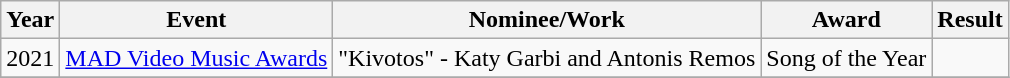<table class="wikitable">
<tr>
<th>Year</th>
<th>Event</th>
<th>Nominee/Work</th>
<th>Award</th>
<th>Result</th>
</tr>
<tr>
<td rowspan="1">2021</td>
<td><a href='#'>MAD Video Music Awards</a></td>
<td rowspan="1">"Kivotos" - Katy Garbi and Antonis Remos</td>
<td>Song of the Year</td>
<td></td>
</tr>
<tr>
</tr>
</table>
